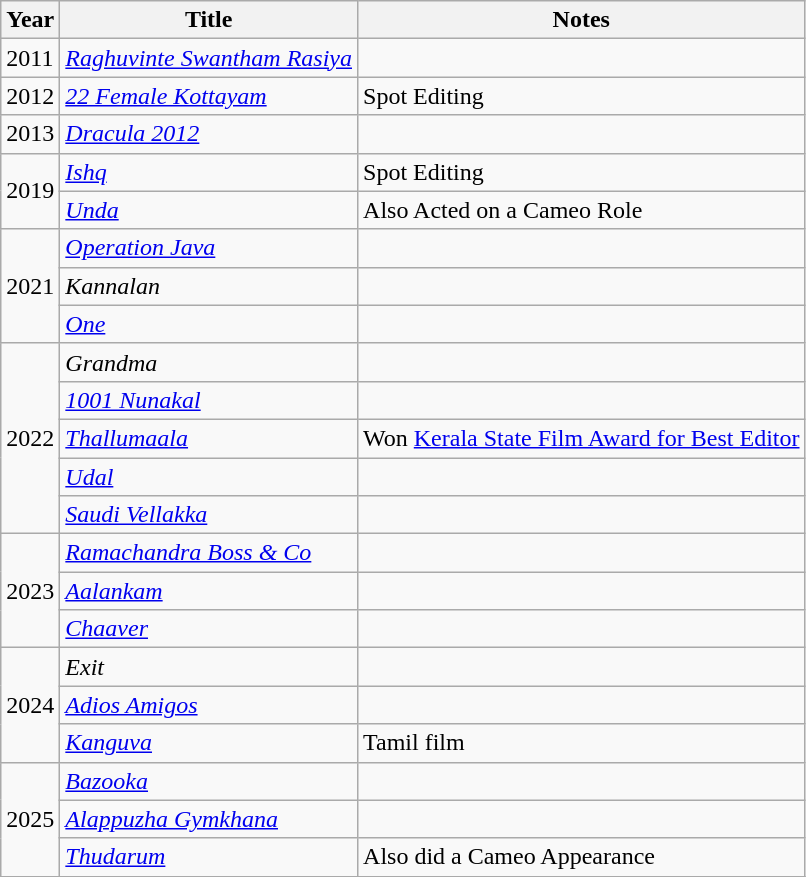<table class="wikitable sortable">
<tr>
<th>Year</th>
<th>Title</th>
<th>Notes</th>
</tr>
<tr>
<td>2011</td>
<td><em><a href='#'>Raghuvinte Swantham Rasiya</a></em></td>
<td></td>
</tr>
<tr>
<td>2012</td>
<td><em><a href='#'>22 Female Kottayam</a></em></td>
<td>Spot Editing</td>
</tr>
<tr>
<td>2013</td>
<td><em><a href='#'>Dracula 2012</a></em></td>
<td></td>
</tr>
<tr>
<td rowspan=2>2019</td>
<td><em><a href='#'>Ishq</a></em></td>
<td>Spot Editing</td>
</tr>
<tr>
<td><em><a href='#'>Unda</a></em></td>
<td>Also Acted on a Cameo Role</td>
</tr>
<tr>
<td rowspan=3>2021</td>
<td><em><a href='#'>Operation Java</a></em></td>
<td></td>
</tr>
<tr>
<td><em>Kannalan</em></td>
<td></td>
</tr>
<tr>
<td><em><a href='#'>One</a></em></td>
<td></td>
</tr>
<tr>
<td rowspan=5>2022</td>
<td><em>Grandma</em></td>
<td></td>
</tr>
<tr>
<td><em><a href='#'>1001 Nunakal</a></em></td>
<td></td>
</tr>
<tr>
<td><em><a href='#'>Thallumaala</a></em></td>
<td>Won <a href='#'>Kerala State Film Award for Best Editor</a></td>
</tr>
<tr>
<td><em><a href='#'>Udal</a></em></td>
<td></td>
</tr>
<tr>
<td><em><a href='#'>Saudi Vellakka</a></em></td>
<td></td>
</tr>
<tr>
<td rowspan=3>2023</td>
<td><em><a href='#'>Ramachandra Boss & Co</a></em></td>
<td></td>
</tr>
<tr>
<td><em><a href='#'>Aalankam</a></em></td>
<td></td>
</tr>
<tr>
<td><em><a href='#'>Chaaver</a></em></td>
<td></td>
</tr>
<tr>
<td rowspan=3>2024</td>
<td><em>Exit</em></td>
<td></td>
</tr>
<tr>
<td><em><a href='#'>Adios Amigos</a></em></td>
<td></td>
</tr>
<tr>
<td><em><a href='#'>Kanguva</a></em></td>
<td>Tamil film</td>
</tr>
<tr>
<td rowspan=3>2025</td>
<td><em><a href='#'>Bazooka</a></em></td>
<td></td>
</tr>
<tr>
<td><em><a href='#'>Alappuzha Gymkhana</a></em></td>
<td></td>
</tr>
<tr>
<td><em><a href='#'>Thudarum</a></em></td>
<td>Also did a Cameo Appearance</td>
</tr>
<tr>
</tr>
</table>
